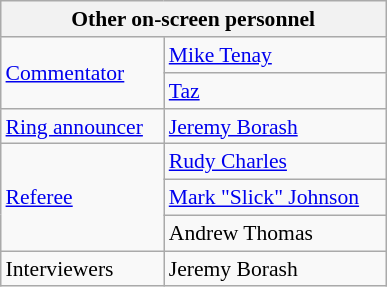<table align="right" class="wikitable" style="border:1px; font-size:90%; margin-left:1em;">
<tr>
<th colspan="2" width="250"><strong>Other on-screen personnel</strong></th>
</tr>
<tr>
<td rowspan=2><a href='#'>Commentator</a></td>
<td><a href='#'>Mike Tenay</a></td>
</tr>
<tr>
<td><a href='#'>Taz</a></td>
</tr>
<tr>
<td><a href='#'>Ring announcer</a></td>
<td><a href='#'>Jeremy Borash</a></td>
</tr>
<tr>
<td rowspan=3><a href='#'>Referee</a></td>
<td><a href='#'>Rudy Charles</a></td>
</tr>
<tr>
<td><a href='#'>Mark "Slick" Johnson</a></td>
</tr>
<tr>
<td>Andrew Thomas</td>
</tr>
<tr>
<td rowspan=1>Interviewers</td>
<td>Jeremy Borash</td>
</tr>
<tr>
</tr>
</table>
